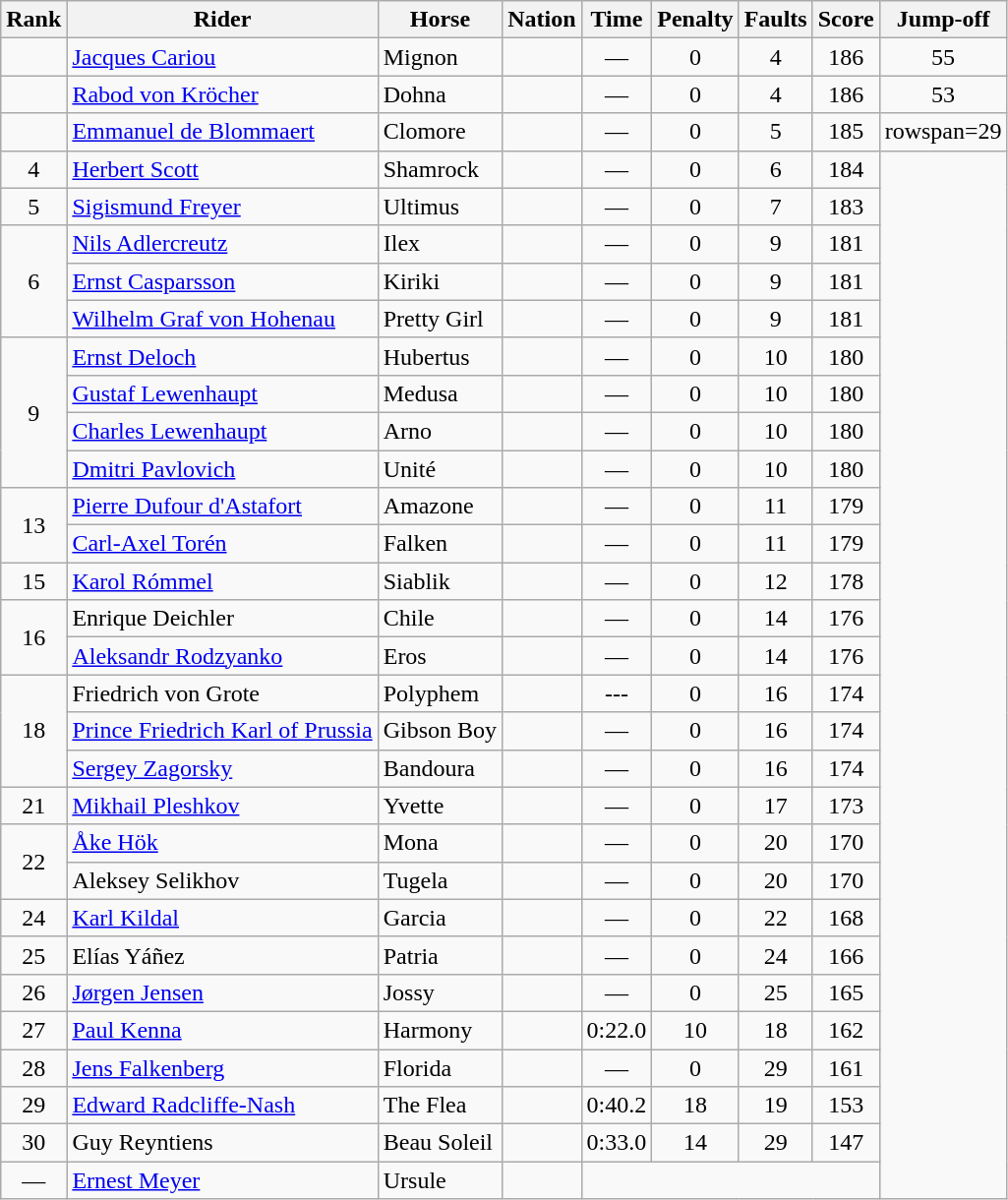<table class="wikitable sortable" style="text-align:center">
<tr>
<th>Rank</th>
<th>Rider</th>
<th>Horse</th>
<th>Nation</th>
<th>Time</th>
<th>Penalty</th>
<th>Faults</th>
<th>Score</th>
<th>Jump-off</th>
</tr>
<tr>
<td></td>
<td align=left><a href='#'>Jacques Cariou</a></td>
<td align=left>Mignon</td>
<td align=left></td>
<td data-sort-value=0:00.0>—</td>
<td>0</td>
<td>4</td>
<td>186</td>
<td>55</td>
</tr>
<tr>
<td></td>
<td align=left><a href='#'>Rabod von Kröcher</a></td>
<td align=left>Dohna</td>
<td align=left></td>
<td data-sort-value=0:00.0>—</td>
<td>0</td>
<td>4</td>
<td>186</td>
<td>53</td>
</tr>
<tr>
<td></td>
<td align=left><a href='#'>Emmanuel de Blommaert</a></td>
<td align=left>Clomore</td>
<td align=left></td>
<td data-sort-value=0:00.0>—</td>
<td>0</td>
<td>5</td>
<td>185</td>
<td>rowspan=29 </td>
</tr>
<tr>
<td>4</td>
<td align=left><a href='#'>Herbert Scott</a></td>
<td align=left>Shamrock</td>
<td align=left></td>
<td data-sort-value=0:00.0>—</td>
<td>0</td>
<td>6</td>
<td>184</td>
</tr>
<tr>
<td>5</td>
<td align=left><a href='#'>Sigismund Freyer</a></td>
<td align=left>Ultimus</td>
<td align=left></td>
<td data-sort-value=0:00.0>—</td>
<td>0</td>
<td>7</td>
<td>183</td>
</tr>
<tr>
<td rowspan=3>6</td>
<td align=left><a href='#'>Nils Adlercreutz</a></td>
<td align=left>Ilex</td>
<td align=left></td>
<td data-sort-value=0:00.0>—</td>
<td>0</td>
<td>9</td>
<td>181</td>
</tr>
<tr>
<td align=left><a href='#'>Ernst Casparsson</a></td>
<td align=left>Kiriki</td>
<td align=left></td>
<td data-sort-value=0:00.0>—</td>
<td>0</td>
<td>9</td>
<td>181</td>
</tr>
<tr>
<td align=left><a href='#'>Wilhelm Graf von Hohenau</a></td>
<td align=left>Pretty Girl</td>
<td align=left></td>
<td data-sort-value=0:00.0>—</td>
<td>0</td>
<td>9</td>
<td>181</td>
</tr>
<tr>
<td rowspan=4>9</td>
<td align=left><a href='#'>Ernst Deloch</a></td>
<td align=left>Hubertus</td>
<td align=left></td>
<td data-sort-value=0:00.0>—</td>
<td>0</td>
<td>10</td>
<td>180</td>
</tr>
<tr>
<td align=left><a href='#'>Gustaf Lewenhaupt</a></td>
<td align=left>Medusa</td>
<td align=left></td>
<td data-sort-value=0:00.0>—</td>
<td>0</td>
<td>10</td>
<td>180</td>
</tr>
<tr>
<td align=left><a href='#'>Charles Lewenhaupt</a></td>
<td align=left>Arno</td>
<td align=left></td>
<td data-sort-value=0:00.0>—</td>
<td>0</td>
<td>10</td>
<td>180</td>
</tr>
<tr>
<td align=left><a href='#'>Dmitri Pavlovich</a></td>
<td align=left>Unité</td>
<td align=left></td>
<td data-sort-value=0:00.0>—</td>
<td>0</td>
<td>10</td>
<td>180</td>
</tr>
<tr>
<td rowspan=2>13</td>
<td align=left><a href='#'>Pierre Dufour d'Astafort</a></td>
<td align=left>Amazone</td>
<td align=left></td>
<td data-sort-value=0:00.0>—</td>
<td>0</td>
<td>11</td>
<td>179</td>
</tr>
<tr>
<td align=left><a href='#'>Carl-Axel Torén</a></td>
<td align=left>Falken</td>
<td align=left></td>
<td data-sort-value=0:00.0>—</td>
<td>0</td>
<td>11</td>
<td>179</td>
</tr>
<tr>
<td>15</td>
<td align=left><a href='#'>Karol Rómmel</a></td>
<td align=left>Siablik</td>
<td align=left></td>
<td data-sort-value=0:00.0>—</td>
<td>0</td>
<td>12</td>
<td>178</td>
</tr>
<tr>
<td rowspan=2>16</td>
<td align=left>Enrique Deichler</td>
<td align=left>Chile</td>
<td align=left></td>
<td data-sort-value=0:00.0>—</td>
<td>0</td>
<td>14</td>
<td>176</td>
</tr>
<tr>
<td align=left><a href='#'>Aleksandr Rodzyanko</a></td>
<td align=left>Eros</td>
<td align=left></td>
<td data-sort-value=0:00.0>—</td>
<td>0</td>
<td>14</td>
<td>176</td>
</tr>
<tr>
<td rowspan=3>18</td>
<td align=left>Friedrich von Grote</td>
<td align=left>Polyphem</td>
<td align=left></td>
<td>---</td>
<td>0</td>
<td>16</td>
<td>174</td>
</tr>
<tr>
<td align=left><a href='#'>Prince Friedrich Karl of Prussia</a></td>
<td align=left>Gibson Boy</td>
<td align=left></td>
<td data-sort-value=0:00.0>—</td>
<td>0</td>
<td>16</td>
<td>174</td>
</tr>
<tr>
<td align=left><a href='#'>Sergey Zagorsky</a></td>
<td align=left>Bandoura</td>
<td align=left></td>
<td data-sort-value=0:00.0>—</td>
<td>0</td>
<td>16</td>
<td>174</td>
</tr>
<tr>
<td>21</td>
<td align=left><a href='#'>Mikhail Pleshkov</a></td>
<td align=left>Yvette</td>
<td align=left></td>
<td data-sort-value=0:00.0>—</td>
<td>0</td>
<td>17</td>
<td>173</td>
</tr>
<tr>
<td rowspan=2>22</td>
<td align=left><a href='#'>Åke Hök</a></td>
<td align=left>Mona</td>
<td align=left></td>
<td data-sort-value=0:00.0>—</td>
<td>0</td>
<td>20</td>
<td>170</td>
</tr>
<tr>
<td align=left>Aleksey Selikhov</td>
<td align=left>Tugela</td>
<td align=left></td>
<td data-sort-value=0:00.0>—</td>
<td>0</td>
<td>20</td>
<td>170</td>
</tr>
<tr>
<td>24</td>
<td align=left><a href='#'>Karl Kildal</a></td>
<td align=left>Garcia</td>
<td align=left></td>
<td data-sort-value=0:00.0>—</td>
<td>0</td>
<td>22</td>
<td>168</td>
</tr>
<tr>
<td>25</td>
<td align=left>Elías Yáñez</td>
<td align=left>Patria</td>
<td align=left></td>
<td data-sort-value=0:00.0>—</td>
<td>0</td>
<td>24</td>
<td>166</td>
</tr>
<tr>
<td>26</td>
<td align=left><a href='#'>Jørgen Jensen</a></td>
<td align=left>Jossy</td>
<td align=left></td>
<td data-sort-value=0:00.0>—</td>
<td>0</td>
<td>25</td>
<td>165</td>
</tr>
<tr>
<td>27</td>
<td align=left><a href='#'>Paul Kenna</a></td>
<td align=left>Harmony</td>
<td align=left></td>
<td>0:22.0</td>
<td>10</td>
<td>18</td>
<td>162</td>
</tr>
<tr>
<td>28</td>
<td align=left><a href='#'>Jens Falkenberg</a></td>
<td align=left>Florida</td>
<td align=left></td>
<td data-sort-value=0:00.0>—</td>
<td>0</td>
<td>29</td>
<td>161</td>
</tr>
<tr>
<td>29</td>
<td align=left><a href='#'>Edward Radcliffe-Nash</a></td>
<td align=left>The Flea</td>
<td align=left></td>
<td>0:40.2</td>
<td>18</td>
<td>19</td>
<td>153</td>
</tr>
<tr>
<td>30</td>
<td align=left>Guy Reyntiens</td>
<td align=left>Beau Soleil</td>
<td align=left></td>
<td>0:33.0</td>
<td>14</td>
<td>29</td>
<td>147</td>
</tr>
<tr>
<td data-sort-value=31>—</td>
<td align=left><a href='#'>Ernest Meyer</a></td>
<td align=left>Ursule</td>
<td align=left></td>
<td colspan=4 data-sort-value=0></td>
</tr>
</table>
